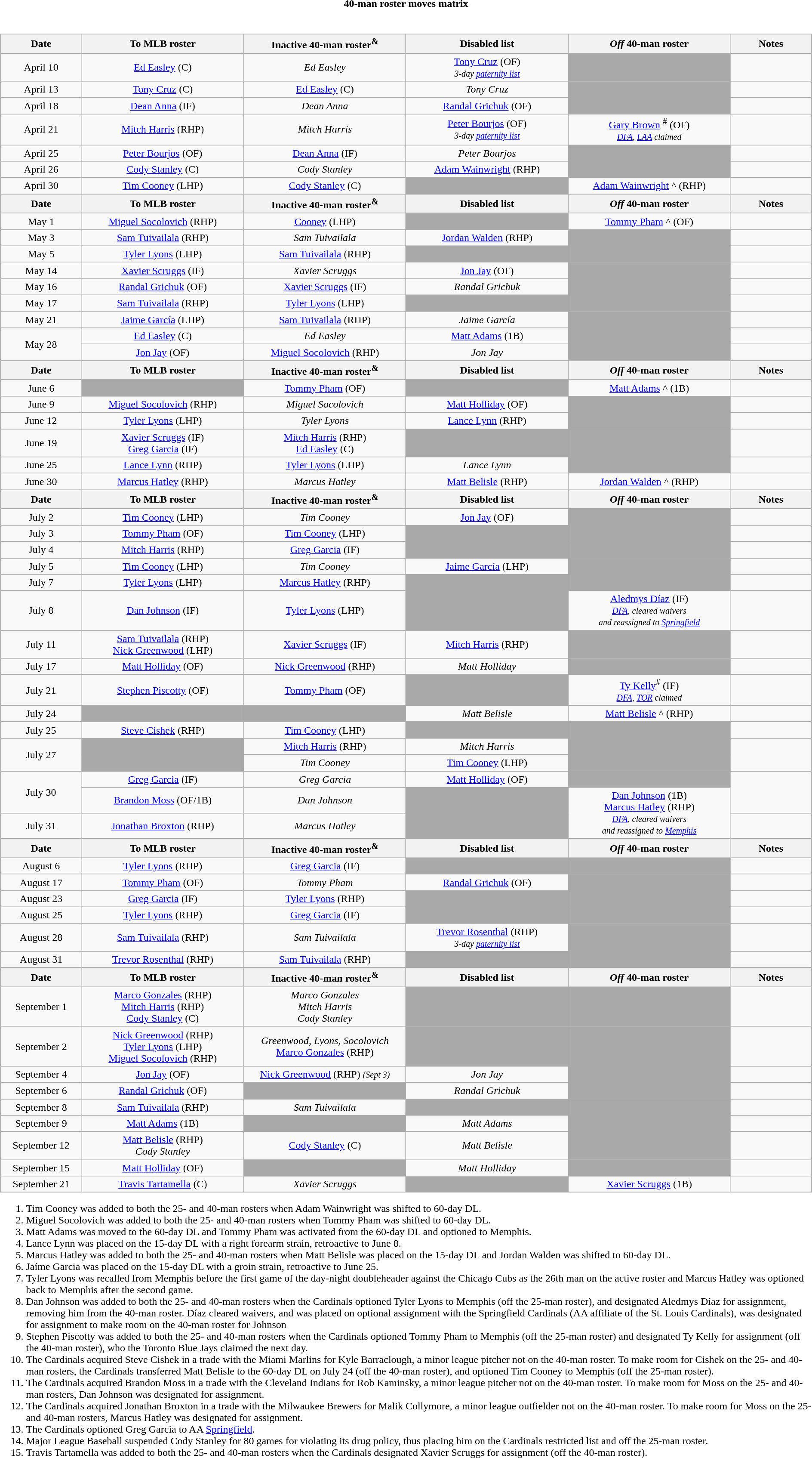<table class="toccolours collapsible collapsed" style="width:100%; background:inherit">
<tr>
<th>40-man roster moves matrix</th>
</tr>
<tr>
<td><br><table class="wikitable" style="width:100%;">
<tr style="text-align:center; background:#ddd;">
<th style="width:10%;">Date</th>
<th style="width:20%;">To MLB roster</th>
<th style="width:20%;">Inactive 40-man roster<sup>&</sup></th>
<th style="width:20%;">Disabled list</th>
<th style="width:20%;"><em>Off</em> 40-man roster</th>
<th style="width:10%;">Notes</th>
</tr>
<tr style="text-align:center">
<td>April 10</td>
<td><a href='#'>Ed Easley</a> (C)</td>
<td><em>Ed Easley</em></td>
<td><a href='#'>Tony Cruz</a> (OF)<br><small><em>3-day <a href='#'>paternity list</a></em></small></td>
<td style="background:darkgray;"></td>
<td></td>
</tr>
<tr style="text-align:center">
<td>April 13</td>
<td><a href='#'>Tony Cruz</a> (C)</td>
<td><a href='#'>Ed Easley</a> (C)</td>
<td><em>Tony Cruz</em></td>
<td style="background:darkgray;"></td>
<td></td>
</tr>
<tr style="text-align:center">
<td>April 18</td>
<td><a href='#'>Dean Anna</a> (IF)</td>
<td><em>Dean Anna</em></td>
<td><a href='#'>Randal Grichuk</a> (OF)</td>
<td style="background:darkgray;"></td>
<td></td>
</tr>
<tr style="text-align:center">
<td>April 21</td>
<td><a href='#'>Mitch Harris</a> (RHP)</td>
<td><em>Mitch Harris</em></td>
<td><a href='#'>Peter Bourjos</a> (OF)<br><small><em>3-day <a href='#'>paternity list</a></em></small></td>
<td><a href='#'>Gary Brown</a> <sup>#</sup> (OF)<br> <small><em><a href='#'>DFA</a>, <a href='#'>LAA</a> claimed</em></small></td>
<td></td>
</tr>
<tr style="text-align:center">
<td>April 25</td>
<td><a href='#'>Peter Bourjos</a> (OF)</td>
<td><a href='#'>Dean Anna</a> (IF)</td>
<td><em>Peter Bourjos</em></td>
<td style="background:darkgray;"></td>
<td></td>
</tr>
<tr style="text-align:center">
<td>April 26</td>
<td><a href='#'>Cody Stanley</a> (C)</td>
<td><em>Cody Stanley</em></td>
<td><a href='#'>Adam Wainwright</a> (RHP)</td>
<td style="background:darkgray;"></td>
<td></td>
</tr>
<tr style="text-align:center">
<td>April 30</td>
<td><a href='#'>Tim Cooney</a> (LHP)</td>
<td><a href='#'>Cody Stanley</a> (C)</td>
<td style="background:darkgray;"></td>
<td><a href='#'>Adam Wainwright</a> ^ (RHP)</td>
<td></td>
</tr>
<tr style="text-align:center; background:#ddd;">
<th style="width:10%;">Date</th>
<th style="width:20%;">To MLB roster</th>
<th style="width:20%;">Inactive 40-man roster<sup>&</sup></th>
<th style="width:20%;">Disabled list</th>
<th style="width:20%;"><em>Off</em> 40-man roster</th>
<th style="width:10%;">Notes</th>
</tr>
<tr style="text-align:center">
<td>May 1</td>
<td><a href='#'>Miguel Socolovich</a> (RHP)</td>
<td><a href='#'>Cooney</a> (LHP)</td>
<td style="background:darkgray;"></td>
<td><a href='#'>Tommy Pham</a> ^ (OF)</td>
<td></td>
</tr>
<tr>
</tr>
<tr style="text-align:center">
<td>May 3</td>
<td><a href='#'>Sam Tuivailala</a> (RHP)</td>
<td><em>Sam Tuivailala</em></td>
<td><a href='#'>Jordan Walden</a> (RHP)</td>
<td style="background:darkgray;"></td>
<td></td>
</tr>
<tr style="text-align:center">
<td>May 5</td>
<td><a href='#'>Tyler Lyons</a> (LHP)</td>
<td><a href='#'>Sam Tuivailala</a> (RHP)</td>
<td style="background:darkgray;"></td>
<td style="background:darkgray;"></td>
<td></td>
</tr>
<tr style="text-align:center">
<td>May 14</td>
<td><a href='#'>Xavier Scruggs</a> (IF)</td>
<td><em>Xavier Scruggs</em></td>
<td><a href='#'>Jon Jay</a> (OF)</td>
<td style="background:darkgray;"></td>
<td></td>
</tr>
<tr style="text-align:center">
<td>May 16</td>
<td><a href='#'>Randal Grichuk</a> (OF)</td>
<td><a href='#'>Xavier Scruggs</a> (IF)</td>
<td><em>Randal Grichuk</em></td>
<td style="background:darkgray;"></td>
<td></td>
</tr>
<tr style="text-align:center">
<td>May 17</td>
<td><a href='#'>Sam Tuivailala</a> (RHP)</td>
<td><a href='#'>Tyler Lyons</a> (LHP)</td>
<td style="background:darkgray;"></td>
<td style="background:darkgray;"></td>
<td></td>
</tr>
<tr style="text-align:center">
<td>May 21</td>
<td><a href='#'>Jaime García</a> (LHP)</td>
<td><a href='#'>Sam Tuivailala</a> (RHP)</td>
<td><em>Jaime García</em></td>
<td style="background:darkgray;"></td>
<td></td>
</tr>
<tr style="text-align:center">
<td rowspan="2">May 28</td>
<td><a href='#'>Ed Easley</a> (C)</td>
<td><em>Ed Easley</em></td>
<td><a href='#'>Matt Adams</a> (1B)</td>
<td style="background:darkgray;"></td>
<td></td>
</tr>
<tr style="text-align:center">
<td><a href='#'>Jon Jay</a> (OF)</td>
<td><a href='#'>Miguel Socolovich</a> (RHP)</td>
<td><em>Jon Jay</em></td>
<td style="background:darkgray;"></td>
<td></td>
</tr>
<tr>
</tr>
<tr style="text-align:center; background:#ddd;">
<th style="width:10%;">Date</th>
<th style="width:20%;">To MLB roster</th>
<th style="width:20%;">Inactive 40-man roster<sup>&</sup></th>
<th style="width:20%;">Disabled list</th>
<th style="width:20%;"><em>Off</em> 40-man roster</th>
<th style="width:10%;">Notes</th>
</tr>
<tr style="text-align:center">
<td>June 6</td>
<td style="background:darkgray;"></td>
<td><a href='#'>Tommy Pham</a> (OF)</td>
<td style="background:darkgray;"></td>
<td><a href='#'>Matt Adams</a> ^ (1B)</td>
<td></td>
</tr>
<tr style="text-align:center">
<td>June 9</td>
<td><a href='#'>Miguel Socolovich</a> (RHP)</td>
<td><em>Miguel Socolovich</em></td>
<td><a href='#'>Matt Holliday</a> (OF)</td>
<td style="background:darkgray;"></td>
<td></td>
</tr>
<tr style="text-align:center">
<td>June 12</td>
<td><a href='#'>Tyler Lyons</a> (LHP)</td>
<td><em>Tyler Lyons</em></td>
<td><a href='#'>Lance Lynn</a> (RHP)</td>
<td style="background:darkgray;"></td>
<td></td>
</tr>
<tr style="text-align:center">
<td>June 19</td>
<td><a href='#'>Xavier Scruggs</a> (IF)<br> <a href='#'>Greg Garcia</a> (IF)</td>
<td><a href='#'>Mitch Harris</a> (RHP)<br> <a href='#'>Ed Easley</a> (C)</td>
<td style="background:darkgray;"></td>
<td style="background:darkgray;"></td>
<td></td>
</tr>
<tr style="text-align:center">
<td>June 25</td>
<td><a href='#'>Lance Lynn</a> (RHP)</td>
<td><a href='#'>Tyler Lyons</a> (LHP)</td>
<td><em>Lance Lynn</em></td>
<td style="background:darkgray;"></td>
<td></td>
</tr>
<tr style="text-align:center">
<td>June 30</td>
<td><a href='#'>Marcus Hatley</a> (RHP)</td>
<td><em>Marcus Hatley</em></td>
<td><a href='#'>Matt Belisle</a> (RHP)</td>
<td><a href='#'>Jordan Walden</a> ^ (RHP)</td>
<td></td>
</tr>
<tr style="text-align:center; background:#ddd;">
<th style="width:10%;">Date</th>
<th style="width:20%;">To MLB roster</th>
<th style="width:20%;">Inactive 40-man roster<sup>&</sup></th>
<th style="width:20%;">Disabled list</th>
<th style="width:20%;"><em>Off</em> 40-man roster</th>
<th style="width:10%;">Notes</th>
</tr>
<tr style="text-align:center">
<td>July 2</td>
<td><a href='#'>Tim Cooney</a> (LHP)</td>
<td><em>Tim Cooney</em></td>
<td><a href='#'>Jon Jay</a> (OF)</td>
<td style="background:darkgray;"></td>
<td></td>
</tr>
<tr style="text-align:center">
<td>July 3</td>
<td><a href='#'>Tommy Pham</a> (OF)</td>
<td><a href='#'>Tim Cooney</a> (LHP)</td>
<td style="background:darkgray;"></td>
<td style="background:darkgray;"></td>
<td></td>
</tr>
<tr style="text-align:center">
<td>July 4</td>
<td><a href='#'>Mitch Harris</a> (RHP)</td>
<td><a href='#'>Greg Garcia</a> (IF)</td>
<td style="background:darkgray;"></td>
<td style="background:darkgray;"></td>
<td></td>
</tr>
<tr style="text-align:center">
<td>July 5</td>
<td><a href='#'>Tim Cooney</a> (LHP)</td>
<td><em>Tim Cooney</em></td>
<td><a href='#'>Jaime García</a> (LHP)</td>
<td style="background:darkgray;"></td>
<td></td>
</tr>
<tr style="text-align:center">
<td>July 7</td>
<td><a href='#'>Tyler Lyons</a> (LHP)</td>
<td><a href='#'>Marcus Hatley</a> (RHP)</td>
<td style="background:darkgray;"></td>
<td style="background:darkgray;"></td>
<td></td>
</tr>
<tr style="text-align:center">
<td>July 8</td>
<td><a href='#'>Dan Johnson</a> (IF)</td>
<td><a href='#'>Tyler Lyons</a> (LHP)</td>
<td style="background:darkgray;"></td>
<td><a href='#'>Aledmys Díaz</a> (IF)<br><small><em><a href='#'>DFA</a>, cleared waivers<br> and reassigned to <a href='#'>Springfield</a></em></small></td>
<td></td>
</tr>
<tr style="text-align:center">
<td>July 11</td>
<td><a href='#'>Sam Tuivailala</a> (RHP)<br><a href='#'>Nick Greenwood</a> (LHP)</td>
<td><a href='#'>Xavier Scruggs</a> (IF)</td>
<td><a href='#'>Mitch Harris</a> (RHP)</td>
<td style="background:darkgray;"></td>
<td></td>
</tr>
<tr style="text-align:center">
<td>July 17</td>
<td><a href='#'>Matt Holliday</a> (OF)</td>
<td><a href='#'>Nick Greenwood</a> (RHP)</td>
<td><em>Matt Holliday</em></td>
<td style="background:darkgray;"></td>
<td></td>
</tr>
<tr style="text-align:center">
<td>July 21</td>
<td><a href='#'>Stephen Piscotty</a> (OF)</td>
<td><a href='#'>Tommy Pham</a> (OF)</td>
<td style="background:darkgray;"></td>
<td><a href='#'>Ty Kelly</a><sup>#</sup> (IF) <br> <small><em><a href='#'>DFA</a>, <a href='#'>TOR</a> claimed</em></small></td>
<td></td>
</tr>
<tr style="text-align:center">
<td>July 24</td>
<td style="background:darkgray;"></td>
<td style="background:darkgray;"></td>
<td><em>Matt Belisle</em></td>
<td><a href='#'>Matt Belisle</a> ^ (RHP)</td>
<td></td>
</tr>
<tr style="text-align:center">
<td>July 25</td>
<td><a href='#'>Steve Cishek</a> (RHP)</td>
<td><a href='#'>Tim Cooney</a> (LHP)</td>
<td style="background:darkgray;"></td>
<td style="background:darkgray;"></td>
<td></td>
</tr>
<tr style="text-align:center">
<td rowspan="2">July 27</td>
<td style="background:darkgray;"></td>
<td><a href='#'>Mitch Harris</a> (RHP)</td>
<td><em>Mitch Harris</em></td>
<td style="background:darkgray;"></td>
<td rowspan="2"></td>
</tr>
<tr style="text-align:center">
<td style="background:darkgray;"></td>
<td><em>Tim Cooney</em></td>
<td><a href='#'>Tim Cooney</a> (LHP)</td>
<td style="background:darkgray;"></td>
</tr>
<tr style="text-align:center">
<td rowspan="2">July 30</td>
<td><a href='#'>Greg Garcia</a> (IF)</td>
<td><em>Greg Garcia</em></td>
<td><a href='#'>Matt Holliday</a> (OF)</td>
<td style="background:darkgray;"></td>
<td rowspan="2"></td>
</tr>
<tr style="text-align:center">
<td><a href='#'>Brandon Moss</a> (OF/1B)</td>
<td><em>Dan Johnson</em></td>
<td style="background:darkgray;"></td>
<td rowspan="2"><a href='#'>Dan Johnson</a> (1B)<br> <a href='#'>Marcus Hatley</a> (RHP)<br><small><em><a href='#'>DFA</a>, cleared waivers<br> and reassigned to <a href='#'>Memphis</a></em></small></td>
</tr>
<tr style="text-align:center">
<td>July 31</td>
<td><a href='#'>Jonathan Broxton</a> (RHP)</td>
<td><em>Marcus Hatley</em></td>
<td style="background:darkgray;"></td>
<td></td>
</tr>
<tr style="text-align:center; background:#ddd;">
<th style="width:10%;">Date</th>
<th style="width:20%;">To MLB roster</th>
<th style="width:20%;">Inactive 40-man roster<sup>&</sup></th>
<th style="width:20%;">Disabled list</th>
<th style="width:20%;"><em>Off</em> 40-man roster</th>
<th style="width:10%;">Notes</th>
</tr>
<tr style="text-align:center">
<td>August 6</td>
<td><a href='#'>Tyler Lyons</a> (RHP)</td>
<td><a href='#'>Greg Garcia</a> (IF)</td>
<td style="background:darkgray;"></td>
<td style="background:darkgray;"></td>
<td></td>
</tr>
<tr style="text-align:center">
<td>August 17</td>
<td><a href='#'>Tommy Pham</a> (OF)</td>
<td><em>Tommy Pham</em></td>
<td><a href='#'>Randal Grichuk</a> (OF)</td>
<td style="background:darkgray;"></td>
<td></td>
</tr>
<tr style="text-align:center">
<td>August 23</td>
<td><a href='#'>Greg Garcia</a> (IF)</td>
<td><a href='#'>Tyler Lyons</a> (RHP)</td>
<td style="background:darkgray;"></td>
<td style="background:darkgray;"></td>
<td></td>
</tr>
<tr style="text-align:center">
<td>August 25</td>
<td><a href='#'>Tyler Lyons</a> (RHP)</td>
<td><a href='#'>Greg Garcia</a> (IF)</td>
<td style="background:darkgray;"></td>
<td style="background:darkgray;"></td>
<td></td>
</tr>
<tr style="text-align:center">
<td>August 28</td>
<td><a href='#'>Sam Tuivailala</a> (RHP)</td>
<td><em>Sam Tuivailala</em></td>
<td><a href='#'>Trevor Rosenthal</a> (RHP)<br><small><em>3-day <a href='#'>paternity list</a></em></small></td>
<td style="background:darkgray;"></td>
<td></td>
</tr>
<tr style="text-align:center">
<td>August 31</td>
<td><a href='#'>Trevor Rosenthal</a> (RHP)</td>
<td><a href='#'>Sam Tuivailala</a> (RHP)</td>
<td style="background:darkgray;"></td>
<td style="background:darkgray;"></td>
<td></td>
</tr>
<tr style="text-align:center; background:#ddd;">
<th style="width:10%;">Date</th>
<th style="width:20%;">To MLB roster</th>
<th style="width:20%;">Inactive 40-man roster<sup>&</sup></th>
<th style="width:20%;">Disabled list</th>
<th style="width:20%;"><em>Off</em> 40-man roster</th>
<th style="width:10%;">Notes</th>
</tr>
<tr style="text-align:center">
<td>September 1</td>
<td><a href='#'>Marco Gonzales</a> (RHP)<br> <a href='#'>Mitch Harris</a> (RHP)<br> <a href='#'>Cody Stanley</a> (C)</td>
<td><em>Marco Gonzales</em><br> <em>Mitch Harris</em><br> <em>Cody Stanley</em></td>
<td style="background:darkgray;"></td>
<td style="background:darkgray;"></td>
<td></td>
</tr>
<tr style="text-align:center">
<td>September 2</td>
<td><a href='#'>Nick Greenwood</a> (RHP)<br> <a href='#'>Tyler Lyons</a> (LHP)<br> <a href='#'>Miguel Socolovich</a> (RHP)</td>
<td><em>Greenwood, Lyons, Socolovich</em><br> <a href='#'>Marco Gonzales</a> (RHP)</td>
<td style="background:darkgray;"></td>
<td style="background:darkgray;"></td>
<td></td>
</tr>
<tr style="text-align:center">
<td>September 4</td>
<td><a href='#'>Jon Jay</a> (OF)</td>
<td><a href='#'>Nick Greenwood</a> (RHP) <small><em>(Sept 3)</em></small></td>
<td><em>Jon Jay</em></td>
<td style="background:darkgray;"></td>
<td></td>
</tr>
<tr style="text-align:center">
<td>September 6</td>
<td><a href='#'>Randal Grichuk</a> (OF)</td>
<td style="background:darkgray;"></td>
<td><em>Randal Grichuk</em></td>
<td style="background:darkgray;"></td>
<td></td>
</tr>
<tr style="text-align:center">
<td>September 8</td>
<td><a href='#'>Sam Tuivailala</a> (RHP)</td>
<td><em>Sam Tuivailala</em></td>
<td style="background:darkgray;"></td>
<td style="background:darkgray;"></td>
<td></td>
</tr>
<tr style="text-align:center">
<td>September 9</td>
<td><a href='#'>Matt Adams</a> (1B)</td>
<td style="background:darkgray;"></td>
<td><em>Matt Adams</em></td>
<td style="background:darkgray;"></td>
<td></td>
</tr>
<tr style="text-align:center">
<td>September 12</td>
<td><a href='#'>Matt Belisle</a> (RHP)<br> <em>Cody Stanley</em></td>
<td><a href='#'>Cody Stanley</a> (C)</td>
<td><em>Matt Belisle</em></td>
<td style="background:darkgray;"></td>
<td></td>
</tr>
<tr style="text-align:center">
<td>September 15</td>
<td><a href='#'>Matt Holliday</a> (OF)</td>
<td style="background:darkgray;"></td>
<td><em>Matt Holliday</em></td>
<td style="background:darkgray;"></td>
<td></td>
</tr>
<tr style="text-align:center">
<td>September 21</td>
<td><a href='#'>Travis Tartamella</a> (C)</td>
<td><em>Xavier Scruggs</em></td>
<td style="background:darkgray;"></td>
<td><a href='#'>Xavier Scruggs</a> (1B)</td>
<td></td>
</tr>
<tr>
</tr>
</table>
<ol>
<li>Tim Cooney was added to both the 25- and 40-man rosters when Adam Wainwright was shifted to 60-day DL.</li>
<li>Miguel Socolovich was added to both the 25- and 40-man rosters when Tommy Pham was shifted to 60-day DL.</li>
<li>Matt Adams was moved to the 60-day DL and Tommy Pham was activated from the 60-day DL and optioned to Memphis.</li>
<li>Lance Lynn was placed on the 15-day DL with a right forearm strain, retroactive to June 8.</li>
<li>Marcus Hatley was added to both the 25- and 40-man rosters when Matt Belisle was placed on the 15-day DL and Jordan Walden was shifted to 60-day DL.</li>
<li>Jaíme Garcia was placed on the 15-day DL with a groin strain, retroactive to June 25.</li>
<li>Tyler Lyons was recalled from Memphis before the first game of the day-night doubleheader against the Chicago Cubs as the 26th man on the active roster and Marcus Hatley was optioned back to Memphis after the second game.</li>
<li>Dan Johnson was added to both the 25- and 40-man rosters when the Cardinals optioned Tyler Lyons to Memphis (off the 25-man roster), and designated Aledmys Díaz for assignment, removing him from the 40-man roster.  Díaz cleared waivers, and was placed on optional assignment with the Springfield Cardinals (AA affiliate of the St. Louis Cardinals), was designated for assignment to make room on the 40-man roster for Johnson </li>
<li>Stephen Piscotty was added to both the 25- and 40-man rosters when the Cardinals optioned Tommy Pham to Memphis (off the 25-man roster) and designated Ty Kelly for assignment (off the 40-man roster), who the Toronto Blue Jays claimed the next day.</li>
<li>The Cardinals acquired Steve Cishek in a trade with the Miami Marlins for Kyle Barraclough, a minor league pitcher not on the 40-man roster.  To make room for Cishek on the 25- and 40-man rosters, the Cardinals transferred Matt Belisle to the 60-day DL on July 24 (off the 40-man roster), and optioned Tim Cooney to Memphis (off the 25-man roster).</li>
<li>The Cardinals acquired Brandon Moss in a trade with the Cleveland Indians for Rob Kaminsky, a minor league pitcher not on the 40-man roster.  To make room for Moss on the 25- and 40-man rosters, Dan Johnson was designated for assignment.</li>
<li>The Cardinals acquired Jonathan Broxton in a trade with the Milwaukee Brewers for Malik Collymore, a minor league outfielder not on the 40-man roster.  To make room for Moss on the 25- and 40-man rosters, Marcus Hatley was designated for assignment.</li>
<li>The Cardinals optioned Greg Garcia to AA <a href='#'>Springfield</a>.</li>
<li>Major League Baseball suspended Cody Stanley for 80 games for violating its drug policy, thus placing him on the Cardinals restricted list and off the 25-man roster.</li>
<li>Travis Tartamella was added to both the 25- and 40-man rosters when the Cardinals designated Xavier Scruggs for assignment (off the 40-man roster).</li>
</ol>
</td>
</tr>
</table>
